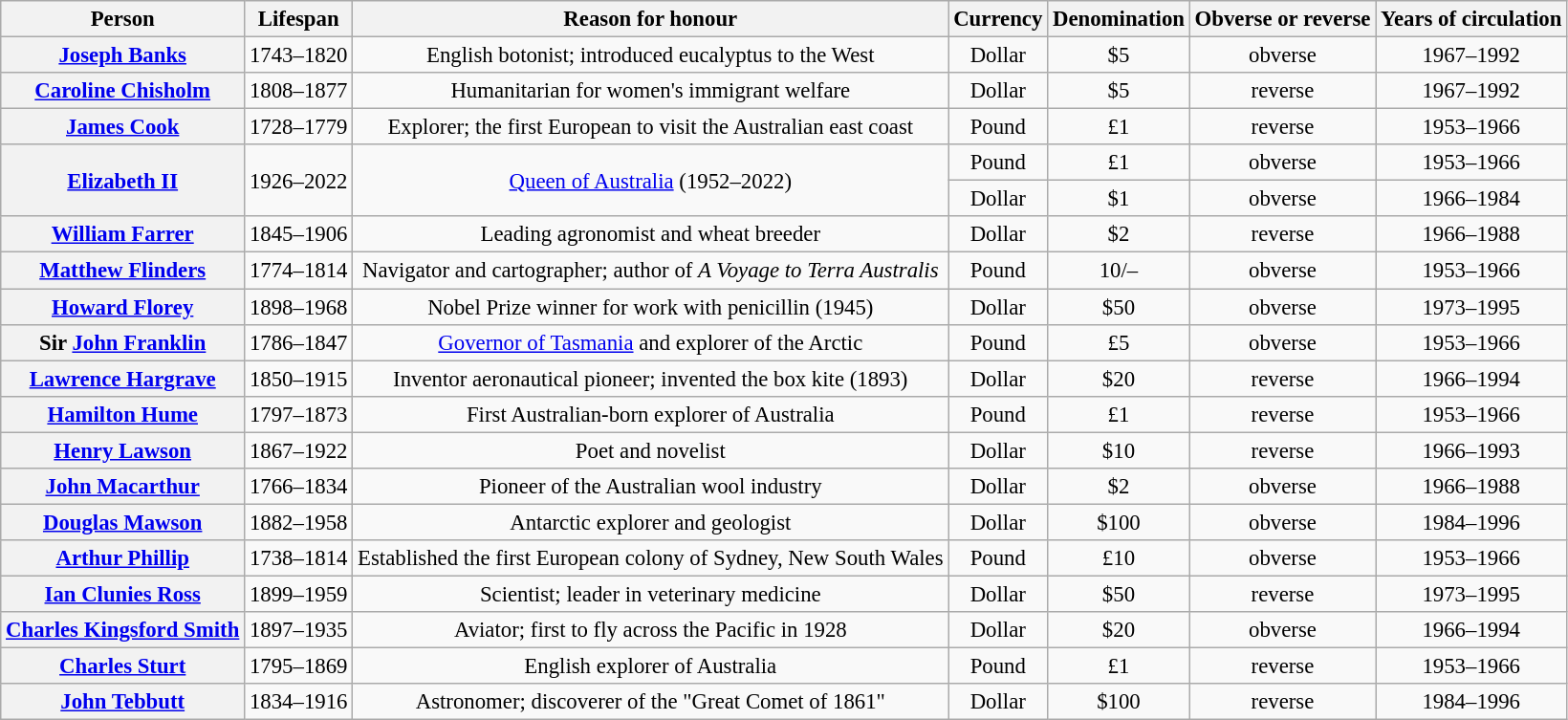<table class="wikitable" style="font-size:95%; text-align:center;">
<tr>
<th>Person</th>
<th>Lifespan</th>
<th>Reason for honour</th>
<th>Currency</th>
<th>Denomination</th>
<th>Obverse or reverse</th>
<th>Years of circulation</th>
</tr>
<tr>
<th><a href='#'>Joseph Banks</a></th>
<td>1743–1820</td>
<td>English botonist; introduced eucalyptus to the West</td>
<td>Dollar</td>
<td>$5</td>
<td>obverse</td>
<td>1967–1992</td>
</tr>
<tr>
<th><a href='#'>Caroline Chisholm</a></th>
<td>1808–1877</td>
<td>Humanitarian for women's immigrant welfare</td>
<td>Dollar</td>
<td>$5</td>
<td>reverse</td>
<td>1967–1992</td>
</tr>
<tr>
<th><a href='#'>James Cook</a></th>
<td>1728–1779</td>
<td>Explorer; the first European to visit the Australian east coast</td>
<td>Pound</td>
<td>£1</td>
<td>reverse</td>
<td>1953–1966</td>
</tr>
<tr>
<th rowspan="2"><a href='#'>Elizabeth II</a></th>
<td rowspan="2">1926–2022</td>
<td rowspan="2"><a href='#'>Queen of Australia</a> (1952–2022)</td>
<td>Pound</td>
<td>£1</td>
<td>obverse</td>
<td>1953–1966</td>
</tr>
<tr>
<td>Dollar</td>
<td>$1</td>
<td>obverse</td>
<td>1966–1984</td>
</tr>
<tr>
<th><a href='#'>William Farrer</a></th>
<td>1845–1906</td>
<td>Leading agronomist and wheat breeder</td>
<td>Dollar</td>
<td>$2</td>
<td>reverse</td>
<td>1966–1988</td>
</tr>
<tr>
<th><a href='#'>Matthew Flinders</a></th>
<td>1774–1814</td>
<td>Navigator and cartographer; author of <em>A Voyage to Terra Australis</em></td>
<td>Pound</td>
<td>10/–</td>
<td>obverse</td>
<td>1953–1966</td>
</tr>
<tr>
<th><a href='#'>Howard Florey</a></th>
<td>1898–1968</td>
<td>Nobel Prize winner for work with penicillin (1945)</td>
<td>Dollar</td>
<td>$50</td>
<td>obverse</td>
<td>1973–1995</td>
</tr>
<tr>
<th>Sir <a href='#'>John Franklin</a></th>
<td>1786–1847</td>
<td><a href='#'>Governor of Tasmania</a> and explorer of the Arctic</td>
<td>Pound</td>
<td>£5</td>
<td>obverse</td>
<td>1953–1966</td>
</tr>
<tr>
<th><a href='#'>Lawrence Hargrave</a></th>
<td>1850–1915</td>
<td>Inventor aeronautical pioneer; invented the box kite (1893)</td>
<td>Dollar</td>
<td>$20</td>
<td>reverse</td>
<td>1966–1994</td>
</tr>
<tr>
<th><a href='#'>Hamilton Hume</a></th>
<td>1797–1873</td>
<td>First Australian-born explorer of Australia</td>
<td>Pound</td>
<td>£1</td>
<td>reverse</td>
<td>1953–1966</td>
</tr>
<tr>
<th><a href='#'>Henry Lawson</a></th>
<td>1867–1922</td>
<td>Poet and novelist</td>
<td>Dollar</td>
<td>$10</td>
<td>reverse</td>
<td>1966–1993</td>
</tr>
<tr>
<th><a href='#'>John Macarthur</a></th>
<td>1766–1834</td>
<td>Pioneer of the Australian wool industry</td>
<td>Dollar</td>
<td>$2</td>
<td>obverse</td>
<td>1966–1988</td>
</tr>
<tr>
<th><a href='#'>Douglas Mawson</a></th>
<td>1882–1958</td>
<td>Antarctic explorer and geologist</td>
<td>Dollar</td>
<td>$100</td>
<td>obverse</td>
<td>1984–1996</td>
</tr>
<tr>
<th><a href='#'>Arthur Phillip</a></th>
<td>1738–1814</td>
<td>Established the first European colony of Sydney, New South Wales</td>
<td>Pound</td>
<td>£10</td>
<td>obverse</td>
<td>1953–1966</td>
</tr>
<tr>
<th><a href='#'>Ian Clunies Ross</a></th>
<td>1899–1959</td>
<td>Scientist; leader in veterinary medicine</td>
<td>Dollar</td>
<td>$50</td>
<td>reverse</td>
<td>1973–1995</td>
</tr>
<tr>
<th><a href='#'>Charles Kingsford Smith</a></th>
<td>1897–1935</td>
<td>Aviator; first to fly across the Pacific in 1928</td>
<td>Dollar</td>
<td>$20</td>
<td>obverse</td>
<td>1966–1994</td>
</tr>
<tr>
<th><a href='#'>Charles Sturt</a></th>
<td>1795–1869</td>
<td>English explorer of Australia</td>
<td>Pound</td>
<td>£1</td>
<td>reverse</td>
<td>1953–1966</td>
</tr>
<tr>
<th><a href='#'>John Tebbutt</a></th>
<td>1834–1916</td>
<td>Astronomer; discoverer of the "Great Comet of 1861"</td>
<td>Dollar</td>
<td>$100</td>
<td>reverse</td>
<td>1984–1996</td>
</tr>
</table>
